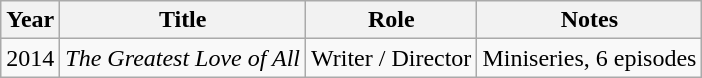<table class=wikitable>
<tr>
<th>Year</th>
<th>Title</th>
<th>Role</th>
<th>Notes</th>
</tr>
<tr>
<td>2014</td>
<td><em>The Greatest Love of All</em></td>
<td>Writer / Director</td>
<td>Miniseries, 6 episodes</td>
</tr>
</table>
